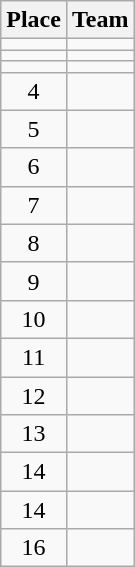<table class="wikitable" style="text-align:center">
<tr>
<th>Place</th>
<th>Team</th>
</tr>
<tr align=center>
<td></td>
<td style="text-align:left;"></td>
</tr>
<tr align=center>
<td></td>
<td style="text-align:left;"></td>
</tr>
<tr align=center>
<td></td>
<td style="text-align:left;"></td>
</tr>
<tr align=center>
<td>4</td>
<td style="text-align:left;"></td>
</tr>
<tr align=center>
<td>5</td>
<td style="text-align:left;"></td>
</tr>
<tr align=center>
<td>6</td>
<td style="text-align:left;"></td>
</tr>
<tr align=center>
<td>7</td>
<td style="text-align:left;"></td>
</tr>
<tr align=center>
<td>8</td>
<td style="text-align:left;"></td>
</tr>
<tr align=center>
<td>9</td>
<td style="text-align:left;"></td>
</tr>
<tr align=center>
<td>10</td>
<td style="text-align:left;"></td>
</tr>
<tr align=center>
<td>11</td>
<td style="text-align:left;"></td>
</tr>
<tr align=center>
<td>12</td>
<td style="text-align:left;"></td>
</tr>
<tr align=center>
<td>13</td>
<td style="text-align:left;"></td>
</tr>
<tr align=center>
<td>14</td>
<td style="text-align:left;"></td>
</tr>
<tr align=center>
<td>14</td>
<td style="text-align:left;"></td>
</tr>
<tr align=center>
<td>16</td>
<td style="text-align:left;"></td>
</tr>
</table>
